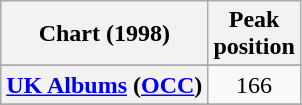<table class="wikitable sortable plainrowheaders" style="text-align:center">
<tr>
<th scope="col">Chart (1998)</th>
<th scope="col">Peak<br>position</th>
</tr>
<tr>
</tr>
<tr>
<th scope="row"><a href='#'>UK Albums</a> (<a href='#'>OCC</a>)</th>
<td>166</td>
</tr>
<tr>
</tr>
</table>
